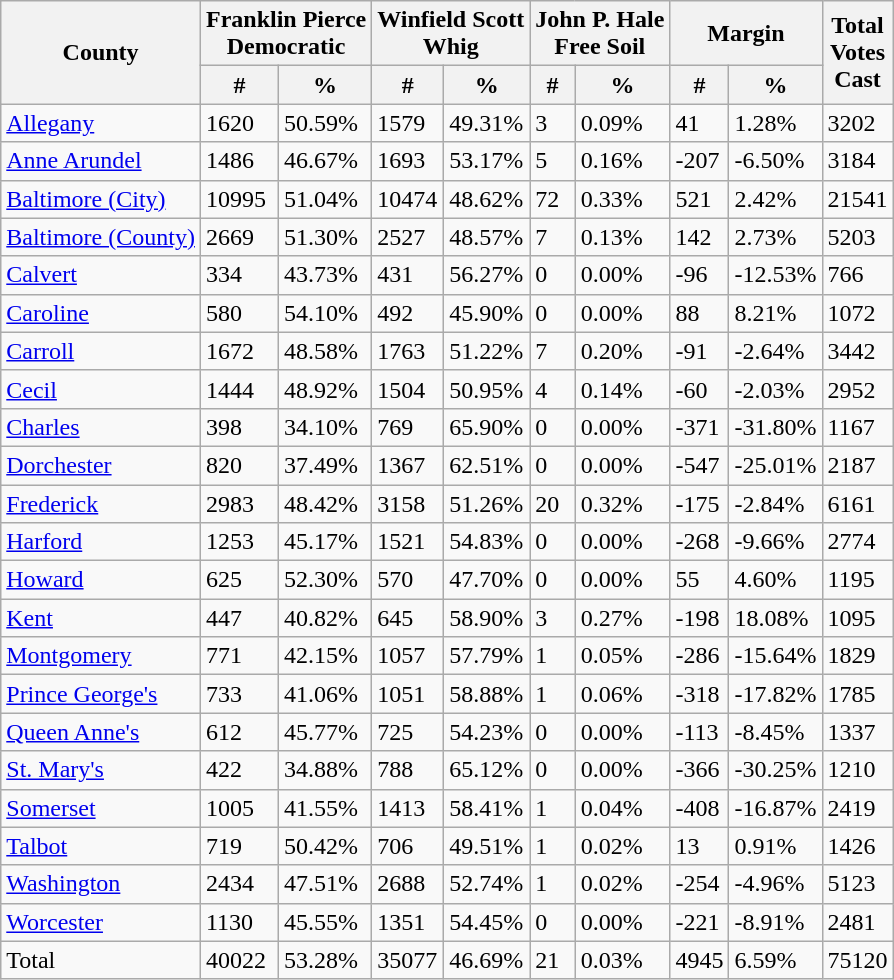<table class="wikitable sortable">
<tr>
<th rowspan="2">County</th>
<th colspan="2" >Franklin Pierce<br>Democratic</th>
<th colspan="2" >Winfield Scott<br>Whig</th>
<th colspan="2" >John P. Hale<br>Free Soil</th>
<th colspan="2">Margin</th>
<th rowspan="2">Total<br>Votes<br>Cast </th>
</tr>
<tr>
<th>#</th>
<th>%</th>
<th>#</th>
<th>%</th>
<th>#</th>
<th>%</th>
<th>#</th>
<th>%</th>
</tr>
<tr>
<td><a href='#'>Allegany</a></td>
<td>1620</td>
<td>50.59%</td>
<td>1579</td>
<td>49.31%</td>
<td>3</td>
<td>0.09%</td>
<td>41</td>
<td>1.28%</td>
<td>3202</td>
</tr>
<tr>
<td><a href='#'>Anne Arundel</a></td>
<td>1486</td>
<td>46.67%</td>
<td>1693</td>
<td>53.17%</td>
<td>5</td>
<td>0.16%</td>
<td>-207</td>
<td>-6.50%</td>
<td>3184</td>
</tr>
<tr>
<td><a href='#'>Baltimore (City)</a></td>
<td>10995</td>
<td>51.04%</td>
<td>10474</td>
<td>48.62%</td>
<td>72</td>
<td>0.33%</td>
<td>521</td>
<td>2.42%</td>
<td>21541</td>
</tr>
<tr>
<td><a href='#'>Baltimore (County)</a></td>
<td>2669</td>
<td>51.30%</td>
<td>2527</td>
<td>48.57%</td>
<td>7</td>
<td>0.13%</td>
<td>142</td>
<td>2.73%</td>
<td>5203</td>
</tr>
<tr>
<td><a href='#'>Calvert</a></td>
<td>334</td>
<td>43.73%</td>
<td>431</td>
<td>56.27%</td>
<td>0</td>
<td>0.00%</td>
<td>-96</td>
<td>-12.53%</td>
<td>766</td>
</tr>
<tr>
<td><a href='#'>Caroline</a></td>
<td>580</td>
<td>54.10%</td>
<td>492</td>
<td>45.90%</td>
<td>0</td>
<td>0.00%</td>
<td>88</td>
<td>8.21%</td>
<td>1072</td>
</tr>
<tr>
<td><a href='#'>Carroll</a></td>
<td>1672</td>
<td>48.58%</td>
<td>1763</td>
<td>51.22%</td>
<td>7</td>
<td>0.20%</td>
<td>-91</td>
<td>-2.64%</td>
<td>3442</td>
</tr>
<tr>
<td><a href='#'>Cecil</a></td>
<td>1444</td>
<td>48.92%</td>
<td>1504</td>
<td>50.95%</td>
<td>4</td>
<td>0.14%</td>
<td>-60</td>
<td>-2.03%</td>
<td>2952</td>
</tr>
<tr>
<td><a href='#'>Charles</a></td>
<td>398</td>
<td>34.10%</td>
<td>769</td>
<td>65.90%</td>
<td>0</td>
<td>0.00%</td>
<td>-371</td>
<td>-31.80%</td>
<td>1167</td>
</tr>
<tr>
<td><a href='#'>Dorchester</a></td>
<td>820</td>
<td>37.49%</td>
<td>1367</td>
<td>62.51%</td>
<td>0</td>
<td>0.00%</td>
<td>-547</td>
<td>-25.01%</td>
<td>2187</td>
</tr>
<tr>
<td><a href='#'>Frederick</a></td>
<td>2983</td>
<td>48.42%</td>
<td>3158</td>
<td>51.26%</td>
<td>20</td>
<td>0.32%</td>
<td>-175</td>
<td>-2.84%</td>
<td>6161</td>
</tr>
<tr>
<td><a href='#'>Harford</a></td>
<td>1253</td>
<td>45.17%</td>
<td>1521</td>
<td>54.83%</td>
<td>0</td>
<td>0.00%</td>
<td>-268</td>
<td>-9.66%</td>
<td>2774</td>
</tr>
<tr>
<td><a href='#'>Howard</a></td>
<td>625</td>
<td>52.30%</td>
<td>570</td>
<td>47.70%</td>
<td>0</td>
<td>0.00%</td>
<td>55</td>
<td>4.60%</td>
<td>1195</td>
</tr>
<tr>
<td><a href='#'>Kent</a></td>
<td>447</td>
<td>40.82%</td>
<td>645</td>
<td>58.90%</td>
<td>3</td>
<td>0.27%</td>
<td>-198</td>
<td>18.08%</td>
<td>1095</td>
</tr>
<tr>
<td><a href='#'>Montgomery</a></td>
<td>771</td>
<td>42.15%</td>
<td>1057</td>
<td>57.79%</td>
<td>1</td>
<td>0.05%</td>
<td>-286</td>
<td>-15.64%</td>
<td>1829</td>
</tr>
<tr>
<td><a href='#'>Prince George's</a></td>
<td>733</td>
<td>41.06%</td>
<td>1051</td>
<td>58.88%</td>
<td>1</td>
<td>0.06%</td>
<td>-318</td>
<td>-17.82%</td>
<td>1785</td>
</tr>
<tr>
<td><a href='#'>Queen Anne's</a></td>
<td>612</td>
<td>45.77%</td>
<td>725</td>
<td>54.23%</td>
<td>0</td>
<td>0.00%</td>
<td>-113</td>
<td>-8.45%</td>
<td>1337</td>
</tr>
<tr>
<td><a href='#'>St. Mary's</a></td>
<td>422</td>
<td>34.88%</td>
<td>788</td>
<td>65.12%</td>
<td>0</td>
<td>0.00%</td>
<td>-366</td>
<td>-30.25%</td>
<td>1210</td>
</tr>
<tr>
<td><a href='#'>Somerset</a></td>
<td>1005</td>
<td>41.55%</td>
<td>1413</td>
<td>58.41%</td>
<td>1</td>
<td>0.04%</td>
<td>-408</td>
<td>-16.87%</td>
<td>2419</td>
</tr>
<tr>
<td><a href='#'>Talbot</a></td>
<td>719</td>
<td>50.42%</td>
<td>706</td>
<td>49.51%</td>
<td>1</td>
<td>0.02%</td>
<td>13</td>
<td>0.91%</td>
<td>1426</td>
</tr>
<tr>
<td><a href='#'>Washington</a></td>
<td>2434</td>
<td>47.51%</td>
<td>2688</td>
<td>52.74%</td>
<td>1</td>
<td>0.02%</td>
<td>-254</td>
<td>-4.96%</td>
<td>5123</td>
</tr>
<tr>
<td><a href='#'>Worcester</a></td>
<td>1130</td>
<td>45.55%</td>
<td>1351</td>
<td>54.45%</td>
<td>0</td>
<td>0.00%</td>
<td>-221</td>
<td>-8.91%</td>
<td>2481</td>
</tr>
<tr>
<td>Total</td>
<td>40022</td>
<td>53.28%</td>
<td>35077</td>
<td>46.69%</td>
<td>21</td>
<td>0.03%</td>
<td>4945</td>
<td>6.59%</td>
<td>75120</td>
</tr>
</table>
